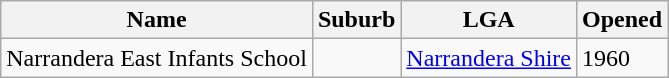<table class="wikitable sortable">
<tr>
<th>Name</th>
<th>Suburb</th>
<th>LGA</th>
<th>Opened</th>
</tr>
<tr>
<td>Narrandera East Infants School</td>
<td></td>
<td><a href='#'>Narrandera Shire</a></td>
<td>1960</td>
</tr>
</table>
